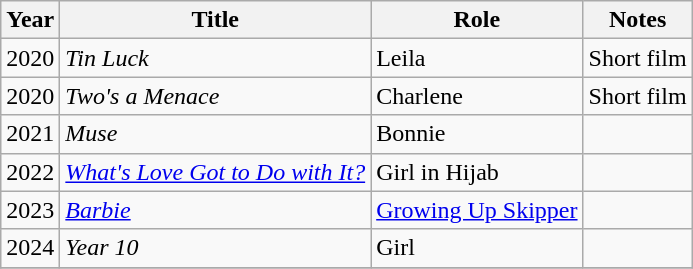<table class="wikitable sortable">
<tr>
<th>Year</th>
<th>Title</th>
<th>Role</th>
<th class="unsortable">Notes</th>
</tr>
<tr>
<td>2020</td>
<td><em>Tin Luck</em></td>
<td>Leila</td>
<td>Short film</td>
</tr>
<tr>
<td>2020</td>
<td><em>Two's a Menace</em></td>
<td>Charlene</td>
<td>Short film</td>
</tr>
<tr>
<td>2021</td>
<td><em>Muse</em></td>
<td>Bonnie</td>
<td></td>
</tr>
<tr>
<td>2022</td>
<td><em><a href='#'>What's Love Got to Do with It?</a></em></td>
<td>Girl in Hijab</td>
<td></td>
</tr>
<tr>
<td>2023</td>
<td><em><a href='#'>Barbie</a></em></td>
<td><a href='#'>Growing Up Skipper</a></td>
<td></td>
</tr>
<tr>
<td>2024</td>
<td><em>Year 10</em></td>
<td>Girl</td>
<td></td>
</tr>
<tr>
</tr>
</table>
